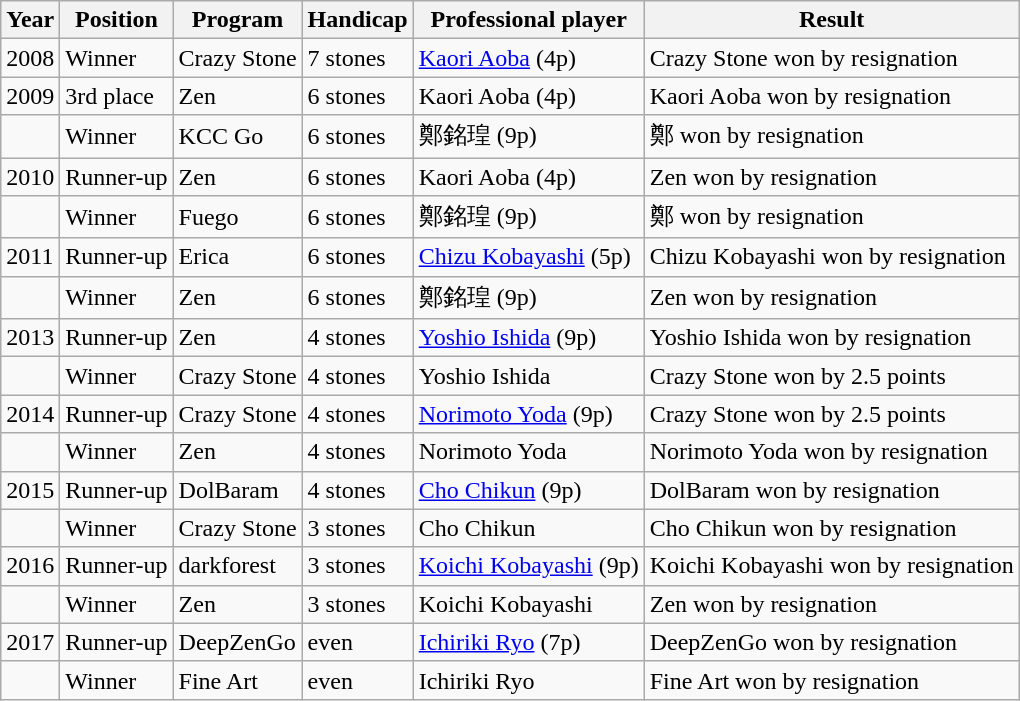<table class="wikitable">
<tr>
<th>Year</th>
<th>Position</th>
<th>Program</th>
<th>Handicap</th>
<th>Professional player</th>
<th>Result</th>
</tr>
<tr>
<td>2008</td>
<td>Winner</td>
<td>Crazy Stone</td>
<td>7 stones</td>
<td><a href='#'>Kaori Aoba</a> (4p)</td>
<td>Crazy Stone won by resignation</td>
</tr>
<tr>
<td>2009</td>
<td>3rd place</td>
<td>Zen</td>
<td>6 stones</td>
<td>Kaori Aoba (4p)</td>
<td>Kaori Aoba won by resignation</td>
</tr>
<tr>
<td></td>
<td>Winner</td>
<td>KCC Go</td>
<td>6 stones</td>
<td>鄭銘瑝 (9p)</td>
<td>鄭 won by resignation</td>
</tr>
<tr>
<td>2010</td>
<td>Runner-up</td>
<td>Zen</td>
<td>6 stones</td>
<td>Kaori Aoba (4p)</td>
<td>Zen won by resignation</td>
</tr>
<tr>
<td></td>
<td>Winner</td>
<td>Fuego</td>
<td>6 stones</td>
<td>鄭銘瑝 (9p)</td>
<td>鄭 won by resignation</td>
</tr>
<tr>
<td>2011</td>
<td>Runner-up</td>
<td>Erica</td>
<td>6 stones</td>
<td><a href='#'>Chizu Kobayashi</a> (5p)</td>
<td>Chizu Kobayashi won by resignation</td>
</tr>
<tr>
<td></td>
<td>Winner</td>
<td>Zen</td>
<td>6 stones</td>
<td>鄭銘瑝 (9p)</td>
<td>Zen won by resignation</td>
</tr>
<tr>
<td>2013</td>
<td>Runner-up</td>
<td>Zen</td>
<td>4 stones</td>
<td><a href='#'>Yoshio Ishida</a> (9p)</td>
<td>Yoshio Ishida won by resignation</td>
</tr>
<tr>
<td></td>
<td>Winner</td>
<td>Crazy Stone</td>
<td>4 stones</td>
<td>Yoshio Ishida</td>
<td>Crazy Stone won by 2.5 points</td>
</tr>
<tr>
<td>2014</td>
<td>Runner-up</td>
<td>Crazy Stone</td>
<td>4 stones</td>
<td><a href='#'>Norimoto Yoda</a> (9p)</td>
<td>Crazy Stone won by 2.5 points</td>
</tr>
<tr>
<td></td>
<td>Winner</td>
<td>Zen</td>
<td>4 stones</td>
<td>Norimoto Yoda</td>
<td>Norimoto Yoda won by resignation</td>
</tr>
<tr>
<td>2015</td>
<td>Runner-up</td>
<td>DolBaram</td>
<td>4 stones</td>
<td><a href='#'>Cho Chikun</a> (9p)</td>
<td>DolBaram won by resignation</td>
</tr>
<tr>
<td></td>
<td>Winner</td>
<td>Crazy Stone</td>
<td>3 stones</td>
<td>Cho Chikun</td>
<td>Cho Chikun won by resignation</td>
</tr>
<tr>
<td>2016</td>
<td>Runner-up</td>
<td>darkforest</td>
<td>3 stones</td>
<td><a href='#'>Koichi Kobayashi</a> (9p)</td>
<td>Koichi Kobayashi won by resignation</td>
</tr>
<tr>
<td></td>
<td>Winner</td>
<td>Zen</td>
<td>3 stones</td>
<td>Koichi Kobayashi</td>
<td>Zen won by resignation</td>
</tr>
<tr>
<td>2017</td>
<td>Runner-up</td>
<td>DeepZenGo</td>
<td>even</td>
<td><a href='#'>Ichiriki Ryo</a> (7p)</td>
<td>DeepZenGo won by resignation</td>
</tr>
<tr>
<td></td>
<td>Winner</td>
<td>Fine Art</td>
<td>even</td>
<td>Ichiriki Ryo</td>
<td>Fine Art won by resignation</td>
</tr>
</table>
